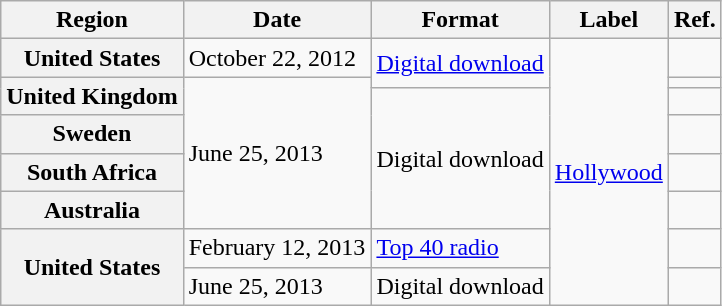<table class="wikitable sortable plainrowheaders">
<tr>
<th scope="col">Region</th>
<th scope="col">Date</th>
<th scope="col">Format</th>
<th scope="col">Label</th>
<th scope="col">Ref.</th>
</tr>
<tr>
<th scope="row">United States</th>
<td>October 22, 2012</td>
<td rowspan="2"><a href='#'>Digital download</a></td>
<td rowspan="8"><a href='#'>Hollywood</a></td>
<td></td>
</tr>
<tr>
<th scope="row" rowspan="2">United Kingdom</th>
<td rowspan="5">June 25, 2013</td>
<td></td>
</tr>
<tr>
<td rowspan="4">Digital download </td>
<td></td>
</tr>
<tr>
<th scope="row">Sweden</th>
<td></td>
</tr>
<tr>
<th scope="row">South Africa</th>
<td></td>
</tr>
<tr>
<th scope="row">Australia</th>
<td></td>
</tr>
<tr>
<th scope="row" rowspan="2">United States</th>
<td>February 12, 2013</td>
<td><a href='#'>Top 40 radio</a></td>
<td></td>
</tr>
<tr>
<td>June 25, 2013</td>
<td>Digital download </td>
<td></td>
</tr>
</table>
